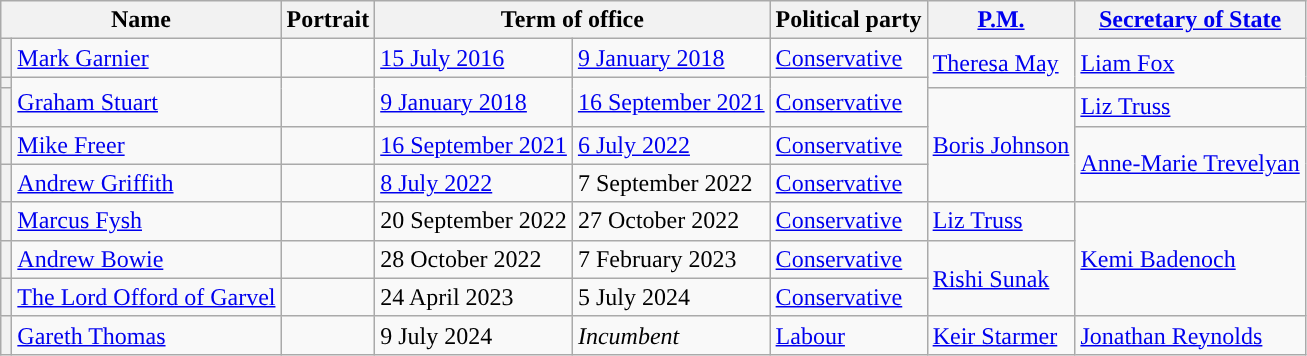<table class="wikitable">
<tr>
<th colspan=2>Name</th>
<th>Portrait</th>
<th colspan=2>Term of office</th>
<th>Political party</th>
<th><a href='#'>P.M.</a></th>
<th><a href='#'>Secretary of State</a></th>
</tr>
<tr>
<th style="background-color: "></th>
<td><a href='#'>Mark Garnier</a></td>
<td></td>
<td><a href='#'>15 July 2016</a></td>
<td><a href='#'>9 January 2018</a></td>
<td><a href='#'>Conservative</a></td>
<td rowspan=2><a href='#'>Theresa May</a></td>
<td rowspan=2><a href='#'>Liam Fox</a></td>
</tr>
<tr>
<th style="background-color: "></th>
<td rowspan=2><a href='#'>Graham Stuart</a></td>
<td rowspan=2></td>
<td rowspan=2><a href='#'>9 January 2018</a></td>
<td rowspan=2><a href='#'>16 September 2021</a></td>
<td rowspan=2><a href='#'>Conservative</a></td>
</tr>
<tr>
<th style="background-color: "></th>
<td rowspan=3><a href='#'>Boris Johnson</a></td>
<td><a href='#'>Liz Truss</a></td>
</tr>
<tr>
<th style="background-color: "></th>
<td><a href='#'>Mike Freer</a></td>
<td></td>
<td><a href='#'>16 September 2021</a></td>
<td><a href='#'>6 July 2022</a></td>
<td><a href='#'>Conservative</a></td>
<td rowspan=2><a href='#'>Anne-Marie Trevelyan</a></td>
</tr>
<tr>
<th style="background-color: "></th>
<td><a href='#'>Andrew Griffith</a></td>
<td></td>
<td><a href='#'>8 July 2022</a></td>
<td>7 September 2022</td>
<td><a href='#'>Conservative</a></td>
</tr>
<tr>
<th style="background-color: "></th>
<td><a href='#'>Marcus Fysh</a></td>
<td></td>
<td>20 September 2022</td>
<td>27 October 2022</td>
<td><a href='#'>Conservative</a></td>
<td><a href='#'>Liz Truss</a></td>
<td rowspan=3><a href='#'>Kemi Badenoch</a></td>
</tr>
<tr>
<th style="background-color: "></th>
<td><a href='#'>Andrew Bowie</a></td>
<td></td>
<td>28 October 2022</td>
<td>7 February 2023</td>
<td><a href='#'>Conservative</a></td>
<td rowspan=2><a href='#'>Rishi Sunak</a></td>
</tr>
<tr>
<th style="background-color: "></th>
<td><a href='#'>The Lord Offord of Garvel</a></td>
<td></td>
<td>24 April 2023</td>
<td>5 July 2024</td>
<td><a href='#'>Conservative</a></td>
</tr>
<tr>
<th style="background-color: "></th>
<td><a href='#'>Gareth Thomas</a></td>
<td></td>
<td>9 July 2024</td>
<td><em>Incumbent</em></td>
<td><a href='#'>Labour</a></td>
<td rowspan=1><a href='#'>Keir Starmer</a></td>
<td rowspan=1><a href='#'>Jonathan Reynolds</a></td>
</tr>
</table>
